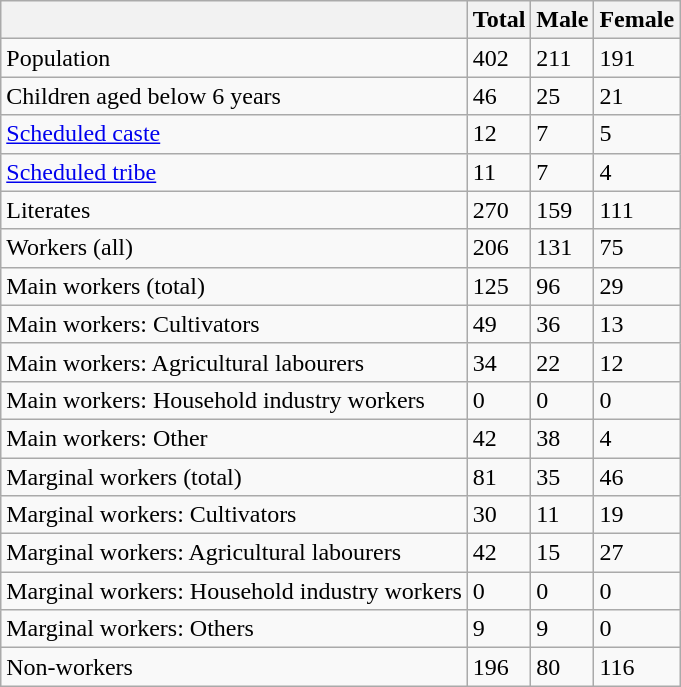<table class="wikitable sortable">
<tr>
<th></th>
<th>Total</th>
<th>Male</th>
<th>Female</th>
</tr>
<tr>
<td>Population</td>
<td>402</td>
<td>211</td>
<td>191</td>
</tr>
<tr>
<td>Children aged below 6 years</td>
<td>46</td>
<td>25</td>
<td>21</td>
</tr>
<tr>
<td><a href='#'>Scheduled caste</a></td>
<td>12</td>
<td>7</td>
<td>5</td>
</tr>
<tr>
<td><a href='#'>Scheduled tribe</a></td>
<td>11</td>
<td>7</td>
<td>4</td>
</tr>
<tr>
<td>Literates</td>
<td>270</td>
<td>159</td>
<td>111</td>
</tr>
<tr>
<td>Workers (all)</td>
<td>206</td>
<td>131</td>
<td>75</td>
</tr>
<tr>
<td>Main workers (total)</td>
<td>125</td>
<td>96</td>
<td>29</td>
</tr>
<tr>
<td>Main workers: Cultivators</td>
<td>49</td>
<td>36</td>
<td>13</td>
</tr>
<tr>
<td>Main workers: Agricultural labourers</td>
<td>34</td>
<td>22</td>
<td>12</td>
</tr>
<tr>
<td>Main workers: Household industry workers</td>
<td>0</td>
<td>0</td>
<td>0</td>
</tr>
<tr>
<td>Main workers: Other</td>
<td>42</td>
<td>38</td>
<td>4</td>
</tr>
<tr>
<td>Marginal workers (total)</td>
<td>81</td>
<td>35</td>
<td>46</td>
</tr>
<tr>
<td>Marginal workers: Cultivators</td>
<td>30</td>
<td>11</td>
<td>19</td>
</tr>
<tr>
<td>Marginal workers: Agricultural labourers</td>
<td>42</td>
<td>15</td>
<td>27</td>
</tr>
<tr>
<td>Marginal workers: Household industry workers</td>
<td>0</td>
<td>0</td>
<td>0</td>
</tr>
<tr>
<td>Marginal workers: Others</td>
<td>9</td>
<td>9</td>
<td>0</td>
</tr>
<tr>
<td>Non-workers</td>
<td>196</td>
<td>80</td>
<td>116</td>
</tr>
</table>
